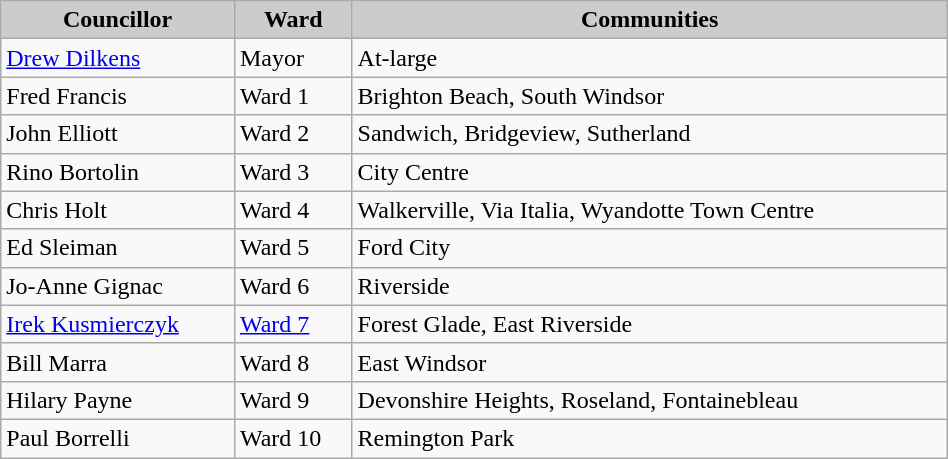<table class="wikitable" width=50%>
<tr>
<th style="background:#cccccc;"><strong>Councillor</strong></th>
<th style="background:#cccccc;"><strong>Ward</strong></th>
<th style="background:#cccccc;"><strong>Communities</strong></th>
</tr>
<tr>
<td><a href='#'>Drew Dilkens</a></td>
<td>Mayor</td>
<td>At-large</td>
</tr>
<tr>
<td>Fred Francis</td>
<td>Ward 1</td>
<td>Brighton Beach, South Windsor</td>
</tr>
<tr>
<td>John Elliott</td>
<td>Ward 2</td>
<td>Sandwich, Bridgeview, Sutherland</td>
</tr>
<tr>
<td>Rino Bortolin</td>
<td>Ward 3</td>
<td>City Centre</td>
</tr>
<tr>
<td>Chris Holt</td>
<td>Ward 4</td>
<td>Walkerville, Via Italia, Wyandotte Town Centre</td>
</tr>
<tr>
<td>Ed Sleiman</td>
<td>Ward 5</td>
<td>Ford City</td>
</tr>
<tr>
<td>Jo-Anne Gignac</td>
<td>Ward 6</td>
<td>Riverside</td>
</tr>
<tr>
<td><a href='#'>Irek Kusmierczyk</a></td>
<td><a href='#'>Ward 7</a></td>
<td>Forest Glade, East Riverside</td>
</tr>
<tr>
<td>Bill Marra</td>
<td>Ward 8</td>
<td>East Windsor</td>
</tr>
<tr>
<td>Hilary Payne</td>
<td>Ward 9</td>
<td>Devonshire Heights, Roseland, Fontainebleau</td>
</tr>
<tr>
<td>Paul Borrelli</td>
<td>Ward 10</td>
<td>Remington Park</td>
</tr>
</table>
